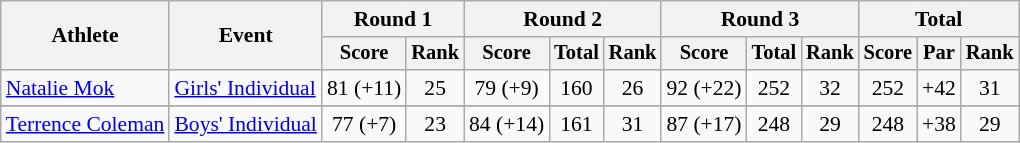<table class="wikitable" style="font-size:90%">
<tr>
<th rowspan="2">Athlete</th>
<th rowspan="2">Event</th>
<th colspan="2">Round 1</th>
<th colspan="3">Round 2</th>
<th colspan="3">Round 3</th>
<th colspan="3">Total</th>
</tr>
<tr style="font-size:95%">
<th>Score</th>
<th>Rank</th>
<th>Score</th>
<th>Total</th>
<th>Rank</th>
<th>Score</th>
<th>Total</th>
<th>Rank</th>
<th>Score</th>
<th>Par</th>
<th>Rank</th>
</tr>
<tr align=center>
<td align=left><a href='#'>Natalie Mok</a></td>
<td align=left><a href='#'>Girls' Individual</a></td>
<td>81 (+11)</td>
<td>25</td>
<td>79 (+9)</td>
<td>160</td>
<td>26</td>
<td>92 (+22)</td>
<td>252</td>
<td>32</td>
<td>252</td>
<td>+42</td>
<td>31</td>
</tr>
<tr>
</tr>
<tr align=center>
<td align=left><a href='#'>Terrence Coleman</a></td>
<td align=left><a href='#'>Boys' Individual</a></td>
<td>77 (+7)</td>
<td>23</td>
<td>84 (+14)</td>
<td>161</td>
<td>31</td>
<td>87 (+17)</td>
<td>248</td>
<td>29</td>
<td>248</td>
<td>+38</td>
<td>29</td>
</tr>
</table>
